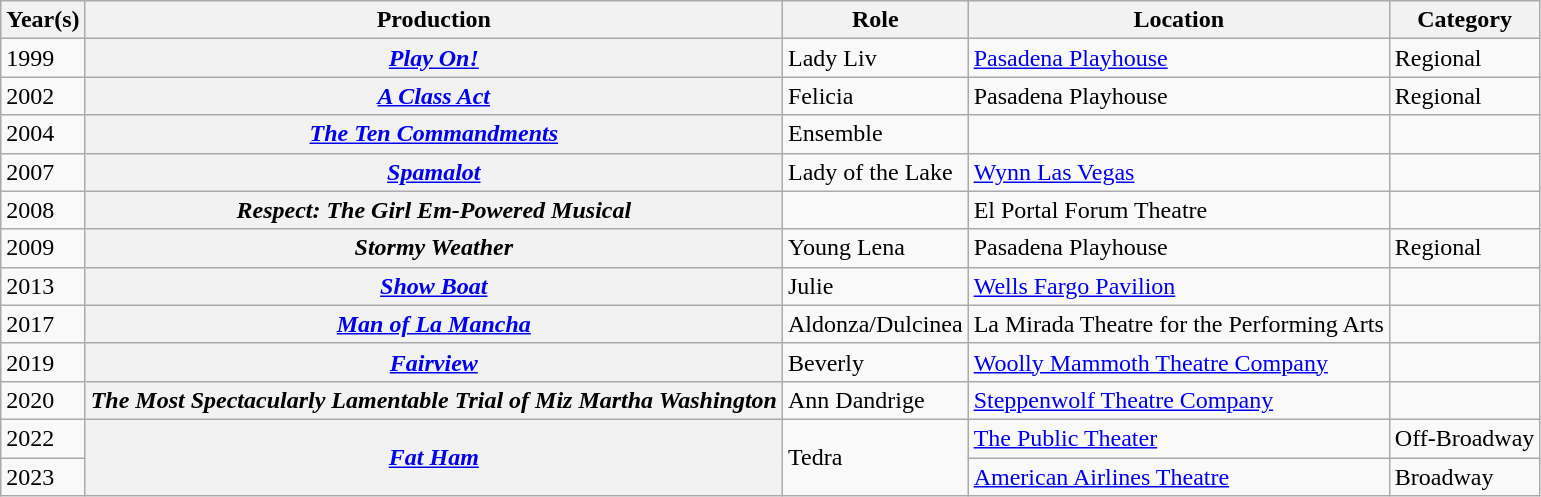<table class="wikitable plainrowheaders sortable">
<tr>
<th scope="col">Year(s)</th>
<th scope="col">Production</th>
<th scope="col">Role</th>
<th scope="col">Location</th>
<th scope="col">Category</th>
</tr>
<tr>
<td>1999</td>
<th><em><a href='#'>Play On!</a></em></th>
<td>Lady Liv</td>
<td><a href='#'>Pasadena Playhouse</a></td>
<td>Regional</td>
</tr>
<tr>
<td>2002</td>
<th><em><a href='#'>A Class Act</a></em></th>
<td>Felicia</td>
<td>Pasadena Playhouse</td>
<td>Regional</td>
</tr>
<tr>
<td>2004</td>
<th><em><a href='#'>The Ten Commandments</a></em></th>
<td>Ensemble</td>
<td></td>
<td></td>
</tr>
<tr>
<td>2007</td>
<th><em><a href='#'>Spamalot</a></em></th>
<td>Lady of the Lake</td>
<td><a href='#'>Wynn Las Vegas</a></td>
<td></td>
</tr>
<tr>
<td>2008</td>
<th><em>Respect: The Girl Em-Powered Musical</em></th>
<td></td>
<td>El Portal Forum Theatre</td>
<td></td>
</tr>
<tr>
<td>2009</td>
<th><em>Stormy Weather</em></th>
<td>Young Lena</td>
<td>Pasadena Playhouse</td>
<td>Regional</td>
</tr>
<tr>
<td>2013</td>
<th><em><a href='#'>Show Boat</a></em></th>
<td>Julie</td>
<td><a href='#'>Wells Fargo Pavilion</a></td>
<td></td>
</tr>
<tr>
<td>2017</td>
<th><em><a href='#'>Man of La Mancha</a></em></th>
<td>Aldonza/Dulcinea</td>
<td>La Mirada Theatre for the Performing Arts</td>
<td></td>
</tr>
<tr>
<td>2019</td>
<th><em><a href='#'>Fairview</a></em></th>
<td>Beverly</td>
<td><a href='#'>Woolly Mammoth Theatre Company</a></td>
<td></td>
</tr>
<tr>
<td>2020</td>
<th><em>The Most Spectacularly Lamentable Trial of Miz Martha Washington</em></th>
<td>Ann Dandrige</td>
<td><a href='#'>Steppenwolf Theatre Company</a></td>
<td></td>
</tr>
<tr>
<td>2022</td>
<th rowspan="2"><em><a href='#'>Fat Ham</a></em></th>
<td rowspan="2">Tedra</td>
<td><a href='#'>The Public Theater</a></td>
<td>Off-Broadway</td>
</tr>
<tr>
<td>2023</td>
<td><a href='#'>American Airlines Theatre</a></td>
<td>Broadway</td>
</tr>
</table>
